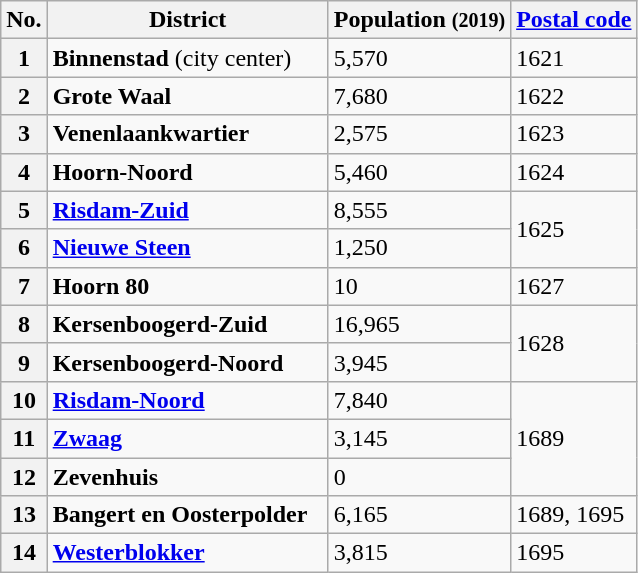<table class="sortable wikitable plainrowheaders">
<tr>
<th scope="col">No.</th>
<th scope="col" width="180px">District</th>
<th scope="col">Population <small>(2019)</small></th>
<th scope="col"><a href='#'>Postal code</a></th>
</tr>
<tr>
<th scope="row" style="text-align:center;">1</th>
<td><strong>Binnenstad</strong> (city center)</td>
<td>5,570</td>
<td>1621</td>
</tr>
<tr>
<th scope="row" style="text-align:center;">2</th>
<td><strong>Grote Waal</strong></td>
<td>7,680</td>
<td>1622</td>
</tr>
<tr>
<th scope="row" style="text-align:center;">3</th>
<td><strong>Venenlaankwartier</strong></td>
<td>2,575</td>
<td>1623</td>
</tr>
<tr>
<th scope="row" style="text-align:center;">4</th>
<td><strong>Hoorn-Noord</strong></td>
<td>5,460</td>
<td>1624</td>
</tr>
<tr>
<th scope="row" style="text-align:center;">5</th>
<td><strong><a href='#'>Risdam-Zuid</a></strong></td>
<td>8,555</td>
<td rowspan="2">1625</td>
</tr>
<tr>
<th scope="row" style="text-align:center;">6</th>
<td><strong><a href='#'>Nieuwe Steen</a></strong></td>
<td>1,250</td>
</tr>
<tr>
<th scope="row" style="text-align:center;">7</th>
<td><strong>Hoorn 80</strong></td>
<td>10</td>
<td>1627</td>
</tr>
<tr>
<th scope="row" style="text-align:center;">8</th>
<td><strong>Kersenboogerd-Zuid</strong></td>
<td>16,965</td>
<td rowspan="2">1628</td>
</tr>
<tr>
<th scope="row" style="text-align:center;">9</th>
<td><strong>Kersenboogerd-Noord</strong></td>
<td>3,945</td>
</tr>
<tr>
<th scope="row" style="text-align:center;">10</th>
<td><strong><a href='#'>Risdam-Noord</a></strong></td>
<td>7,840</td>
<td rowspan="3">1689</td>
</tr>
<tr>
<th scope="row" style="text-align:center;">11</th>
<td><strong><a href='#'>Zwaag</a></strong></td>
<td>3,145</td>
</tr>
<tr>
<th scope="row" style="text-align:center;">12</th>
<td><strong>Zevenhuis</strong></td>
<td>0</td>
</tr>
<tr>
<th scope="row" style="text-align:center;">13</th>
<td><strong>Bangert en Oosterpolder</strong></td>
<td>6,165</td>
<td>1689, 1695</td>
</tr>
<tr>
<th scope="row" style="text-align:center;">14</th>
<td><strong><a href='#'>Westerblokker</a></strong></td>
<td>3,815</td>
<td>1695</td>
</tr>
</table>
